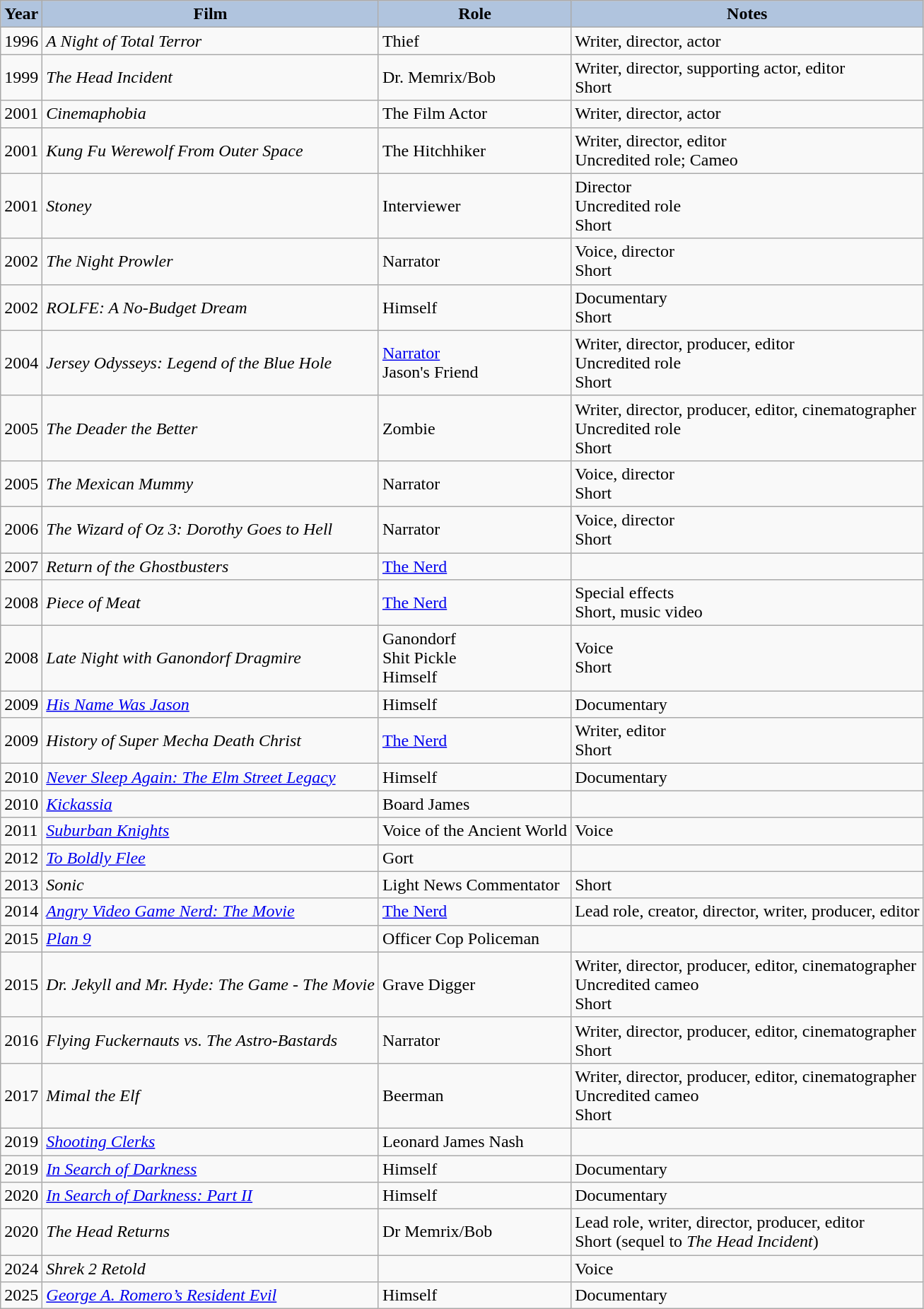<table class="wikitable">
<tr style="text-align:center;">
<th style="background: #B0C4DE;">Year</th>
<th style="background: #B0C4DE;">Film</th>
<th style="background: #B0C4DE;">Role</th>
<th style="background: #B0C4DE;">Notes</th>
</tr>
<tr>
<td>1996</td>
<td><em>A Night of Total Terror</em></td>
<td>Thief</td>
<td>Writer, director, actor</td>
</tr>
<tr>
<td>1999</td>
<td><em>The Head Incident</em></td>
<td>Dr. Memrix/Bob</td>
<td>Writer, director, supporting actor, editor <br>Short</td>
</tr>
<tr>
<td>2001</td>
<td><em>Cinemaphobia</em></td>
<td>The Film Actor</td>
<td>Writer, director, actor</td>
</tr>
<tr>
<td>2001</td>
<td><em>Kung Fu Werewolf From Outer Space</em></td>
<td>The Hitchhiker</td>
<td>Writer, director, editor<br>Uncredited role; Cameo</td>
</tr>
<tr>
<td>2001</td>
<td><em>Stoney</em></td>
<td>Interviewer</td>
<td>Director<br>Uncredited role<br>Short</td>
</tr>
<tr>
<td>2002</td>
<td><em>The Night Prowler</em></td>
<td>Narrator</td>
<td>Voice, director<br>Short</td>
</tr>
<tr>
<td>2002</td>
<td><em>ROLFE: A No-Budget Dream</em></td>
<td>Himself</td>
<td>Documentary<br>Short</td>
</tr>
<tr>
<td>2004</td>
<td><em>Jersey Odysseys: Legend of the Blue Hole</em></td>
<td><a href='#'>Narrator</a><br>Jason's Friend</td>
<td>Writer, director, producer, editor<br>Uncredited role<br>Short</td>
</tr>
<tr>
<td>2005</td>
<td><em>The Deader the Better</em></td>
<td>Zombie</td>
<td>Writer, director, producer, editor, cinematographer<br>Uncredited role<br>Short</td>
</tr>
<tr>
<td>2005</td>
<td><em>The Mexican Mummy</em></td>
<td>Narrator</td>
<td>Voice, director<br>Short</td>
</tr>
<tr>
<td>2006</td>
<td><em>The Wizard of Oz 3: Dorothy Goes to Hell</em></td>
<td>Narrator</td>
<td>Voice, director<br>Short</td>
</tr>
<tr>
<td>2007</td>
<td><em>Return of the Ghostbusters</em></td>
<td><a href='#'>The Nerd</a></td>
<td></td>
</tr>
<tr>
<td>2008</td>
<td><em>Piece of Meat</em></td>
<td><a href='#'>The Nerd</a></td>
<td>Special effects<br>Short, music video</td>
</tr>
<tr>
<td>2008</td>
<td><em>Late Night with Ganondorf Dragmire</em></td>
<td>Ganondorf<br>Shit Pickle<br>Himself</td>
<td>Voice<br>Short</td>
</tr>
<tr>
<td>2009</td>
<td><em><a href='#'>His Name Was Jason</a></em></td>
<td>Himself</td>
<td>Documentary</td>
</tr>
<tr>
<td>2009</td>
<td><em>History of Super Mecha Death Christ</em></td>
<td><a href='#'>The Nerd</a></td>
<td>Writer, editor<br>Short</td>
</tr>
<tr>
<td>2010</td>
<td><em><a href='#'>Never Sleep Again: The Elm Street Legacy</a></em></td>
<td>Himself</td>
<td>Documentary</td>
</tr>
<tr>
<td>2010</td>
<td><em><a href='#'>Kickassia</a></em></td>
<td>Board James</td>
<td></td>
</tr>
<tr>
<td>2011</td>
<td><em><a href='#'>Suburban Knights</a></em></td>
<td>Voice of the Ancient World</td>
<td>Voice</td>
</tr>
<tr>
<td>2012</td>
<td><em><a href='#'>To Boldly Flee</a></em></td>
<td>Gort</td>
<td></td>
</tr>
<tr>
<td>2013</td>
<td><em>Sonic</em></td>
<td>Light News Commentator</td>
<td>Short</td>
</tr>
<tr>
<td>2014</td>
<td><em><a href='#'>Angry Video Game Nerd: The Movie</a></em></td>
<td><a href='#'>The Nerd</a></td>
<td>Lead role, creator, director, writer, producer, editor</td>
</tr>
<tr>
<td>2015</td>
<td><a href='#'><em>Plan 9</em></a></td>
<td>Officer Cop Policeman</td>
<td></td>
</tr>
<tr>
<td>2015</td>
<td><em>Dr. Jekyll and Mr. Hyde: The Game - The Movie</em></td>
<td>Grave Digger</td>
<td>Writer, director, producer, editor, cinematographer<br>Uncredited cameo<br>Short</td>
</tr>
<tr>
<td>2016</td>
<td><em>Flying Fuckernauts vs. The Astro-Bastards</em></td>
<td>Narrator</td>
<td>Writer, director, producer, editor, cinematographer<br>Short</td>
</tr>
<tr>
<td>2017</td>
<td><em>Mimal the Elf</em></td>
<td>Beerman</td>
<td>Writer, director, producer, editor, cinematographer<br>Uncredited cameo<br>Short</td>
</tr>
<tr>
<td>2019</td>
<td><em><a href='#'>Shooting Clerks</a></em></td>
<td>Leonard James Nash</td>
<td></td>
</tr>
<tr>
<td>2019</td>
<td><em><a href='#'>In Search of Darkness</a></em></td>
<td>Himself</td>
<td>Documentary</td>
</tr>
<tr>
<td>2020</td>
<td><em><a href='#'>In Search of Darkness: Part II</a></em></td>
<td>Himself</td>
<td>Documentary</td>
</tr>
<tr>
<td>2020</td>
<td><em>The Head Returns</em></td>
<td>Dr Memrix/Bob</td>
<td>Lead role, writer, director, producer, editor<br>Short (sequel to <em>The Head Incident</em>)</td>
</tr>
<tr>
<td>2024</td>
<td><em>Shrek 2 Retold</em></td>
<td></td>
<td>Voice</td>
</tr>
<tr>
<td>2025</td>
<td><em><a href='#'>George A. Romero’s Resident Evil</a></em></td>
<td>Himself</td>
<td>Documentary</td>
</tr>
</table>
